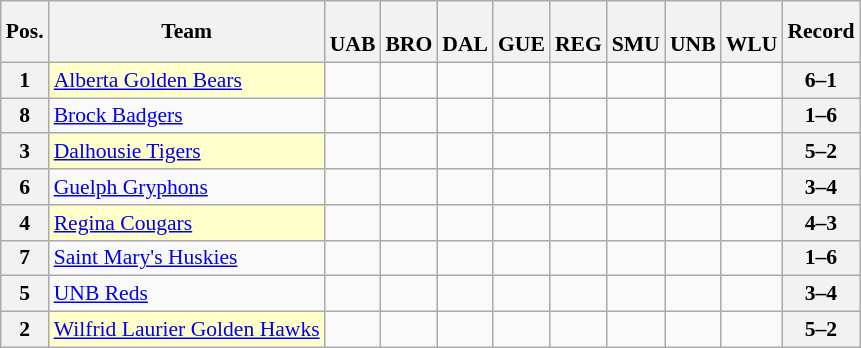<table class="wikitable sortable nowrap" style="text-align:center; font-size:0.9em;">
<tr>
<th>Pos.</th>
<th>Team</th>
<th><br>UAB</th>
<th><br>BRO</th>
<th><br>DAL</th>
<th><br>GUE</th>
<th><br>REG</th>
<th><br>SMU</th>
<th><br>UNB</th>
<th><br>WLU</th>
<th>Record</th>
</tr>
<tr>
<th>1</th>
<td style="text-align:left; background:#ffc;"> <a href='#'>Alberta Golden Bears</a></td>
<td></td>
<td></td>
<td></td>
<td></td>
<td></td>
<td></td>
<td></td>
<td></td>
<th>6–1</th>
</tr>
<tr>
<th>8</th>
<td style="text-align:left;"> <a href='#'>Brock Badgers</a></td>
<td></td>
<td></td>
<td></td>
<td></td>
<td></td>
<td></td>
<td></td>
<td></td>
<th>1–6</th>
</tr>
<tr>
<th>3</th>
<td style="text-align:left; background:#ffc;"> <a href='#'>Dalhousie Tigers</a></td>
<td></td>
<td></td>
<td></td>
<td></td>
<td></td>
<td></td>
<td></td>
<td></td>
<th>5–2</th>
</tr>
<tr>
<th>6</th>
<td style="text-align:left;"> <a href='#'>Guelph Gryphons</a></td>
<td></td>
<td></td>
<td></td>
<td></td>
<td></td>
<td></td>
<td></td>
<td></td>
<th>3–4</th>
</tr>
<tr>
<th>4</th>
<td style="text-align:left; background:#ffc;"> <a href='#'>Regina Cougars</a></td>
<td></td>
<td></td>
<td></td>
<td></td>
<td></td>
<td></td>
<td></td>
<td></td>
<th>4–3</th>
</tr>
<tr>
<th>7</th>
<td style="text-align:left;"> <a href='#'>Saint Mary's Huskies</a></td>
<td></td>
<td></td>
<td></td>
<td></td>
<td></td>
<td></td>
<td></td>
<td></td>
<th>1–6</th>
</tr>
<tr>
<th>5</th>
<td style="text-align:left;"> <a href='#'>UNB Reds</a></td>
<td></td>
<td></td>
<td></td>
<td></td>
<td></td>
<td></td>
<td></td>
<td></td>
<th>3–4</th>
</tr>
<tr>
<th>2</th>
<td style="text-align:left; background:#ffc;"> <a href='#'>Wilfrid Laurier Golden Hawks</a></td>
<td></td>
<td></td>
<td></td>
<td></td>
<td></td>
<td></td>
<td></td>
<td></td>
<th>5–2</th>
</tr>
</table>
